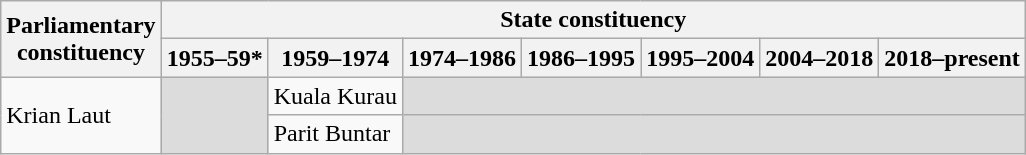<table class="wikitable">
<tr>
<th rowspan="2">Parliamentary<br>constituency</th>
<th colspan="7">State constituency</th>
</tr>
<tr>
<th>1955–59*</th>
<th>1959–1974</th>
<th>1974–1986</th>
<th>1986–1995</th>
<th>1995–2004</th>
<th>2004–2018</th>
<th>2018–present</th>
</tr>
<tr>
<td rowspan="2">Krian Laut</td>
<td rowspan="2" bgcolor="dcdcdc"></td>
<td>Kuala Kurau</td>
<td colspan="5" bgcolor="dcdcdc"></td>
</tr>
<tr>
<td>Parit Buntar</td>
<td colspan="5" bgcolor="dcdcdc"></td>
</tr>
</table>
